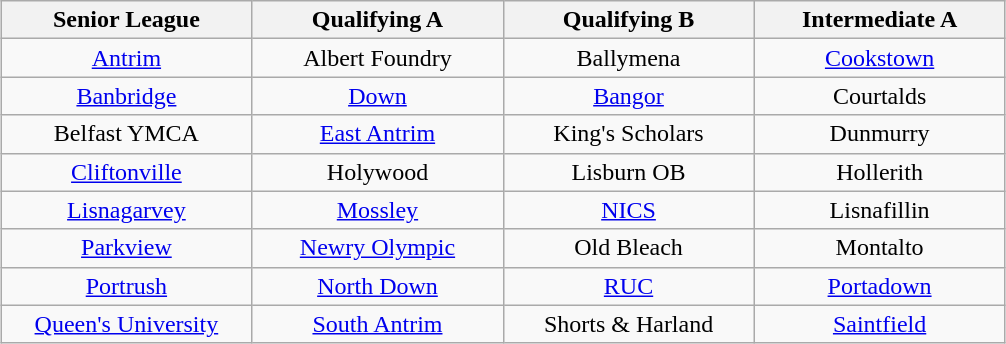<table class="wikitable" style="margin: 1em auto 1em auto">
<tr>
<th width="160">Senior League</th>
<th width="160">Qualifying A</th>
<th width="160">Qualifying B</th>
<th width="160">Intermediate A</th>
</tr>
<tr>
<td align=center><a href='#'>Antrim</a></td>
<td align=center>Albert Foundry</td>
<td align=center>Ballymena</td>
<td align=center><a href='#'>Cookstown</a></td>
</tr>
<tr>
<td align=center><a href='#'>Banbridge</a></td>
<td align=center><a href='#'>Down</a></td>
<td align=center><a href='#'>Bangor</a></td>
<td align=center>Courtalds</td>
</tr>
<tr>
<td align=center>Belfast YMCA</td>
<td align=center><a href='#'>East Antrim</a></td>
<td align=center>King's Scholars</td>
<td align=center>Dunmurry</td>
</tr>
<tr>
<td align=center><a href='#'>Cliftonville</a></td>
<td align=center>Holywood</td>
<td align=center>Lisburn OB</td>
<td align=center>Hollerith</td>
</tr>
<tr>
<td align=center><a href='#'>Lisnagarvey</a></td>
<td align=center><a href='#'>Mossley</a></td>
<td align=center><a href='#'>NICS</a></td>
<td align=center>Lisnafillin</td>
</tr>
<tr>
<td align=center><a href='#'>Parkview</a></td>
<td align=center><a href='#'>Newry Olympic</a></td>
<td align=center>Old Bleach</td>
<td align=center>Montalto</td>
</tr>
<tr>
<td align=center><a href='#'>Portrush</a></td>
<td align=center><a href='#'>North Down</a></td>
<td align=center><a href='#'>RUC</a></td>
<td align=center><a href='#'>Portadown</a></td>
</tr>
<tr>
<td align=center><a href='#'>Queen's University</a></td>
<td align=center><a href='#'>South Antrim</a></td>
<td align=center>Shorts & Harland</td>
<td align=center><a href='#'>Saintfield</a></td>
</tr>
</table>
